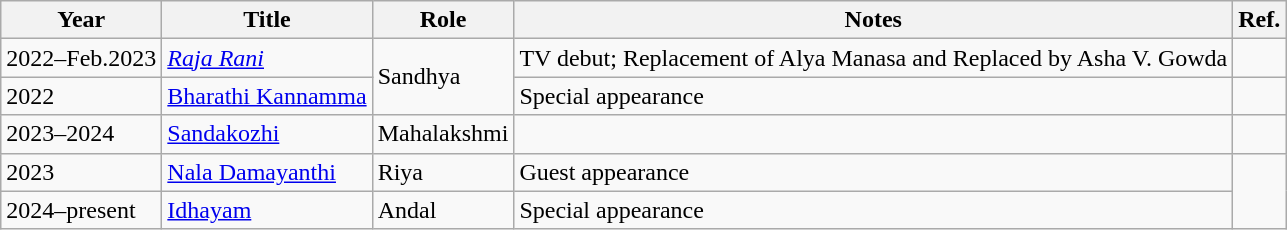<table class="wikitable">
<tr>
<th>Year</th>
<th>Title</th>
<th>Role</th>
<th>Notes</th>
<th>Ref.</th>
</tr>
<tr>
<td>2022–Feb.2023</td>
<td><a href='#'><em>Raja Rani</em></a><em></td>
<td rowspan="2">Sandhya</td>
<td>TV debut; Replacement of Alya Manasa and Replaced by Asha V. Gowda</td>
<td></td>
</tr>
<tr>
<td>2022</td>
<td></em><a href='#'>Bharathi Kannamma</a><em></td>
<td>Special appearance</td>
</tr>
<tr>
<td>2023–2024</td>
<td></em><a href='#'>Sandakozhi</a><em></td>
<td>Mahalakshmi</td>
<td></td>
<td></td>
</tr>
<tr>
<td>2023</td>
<td></em><a href='#'>Nala Damayanthi</a><em></td>
<td>Riya</td>
<td>Guest appearance</td>
</tr>
<tr>
<td>2024–present</td>
<td></em><a href='#'>Idhayam</a><em></td>
<td>Andal</td>
<td>Special appearance</td>
</tr>
</table>
